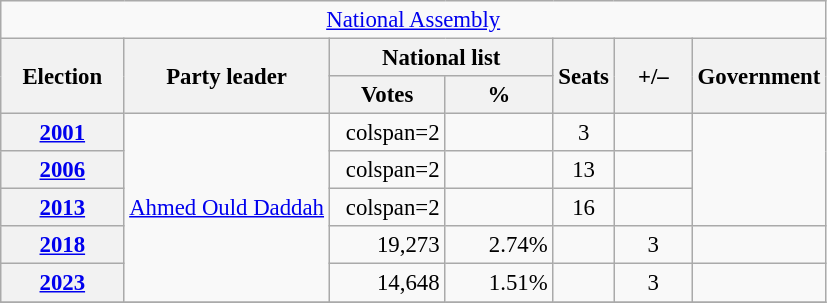<table class="wikitable" style="text-align:right;font-size:95%;">
<tr>
<td colspan="7" align="center"><a href='#'>National Assembly</a></td>
</tr>
<tr>
<th rowspan="2" width="75">Election</th>
<th rowspan="2">Party leader</th>
<th colspan="2">National list</th>
<th rowspan="2">Seats</th>
<th rowspan="2" width="45">+/–</th>
<th rowspan="2">Government</th>
</tr>
<tr>
<th width="70">Votes</th>
<th width="65">%</th>
</tr>
<tr>
<th><a href='#'>2001</a></th>
<td rowspan="5" align="left"><a href='#'>Ahmed Ould Daddah</a></td>
<td>colspan=2 </td>
<td></td>
<td style="text-align:center;"> 3</td>
<td></td>
</tr>
<tr>
<th><a href='#'>2006</a></th>
<td>colspan=2 </td>
<td></td>
<td style="text-align:center;"> 13</td>
<td></td>
</tr>
<tr>
<th><a href='#'>2013</a></th>
<td>colspan=2 </td>
<td></td>
<td style="text-align:center;"> 16</td>
<td></td>
</tr>
<tr>
<th><a href='#'>2018</a></th>
<td>19,273</td>
<td>2.74%</td>
<td></td>
<td style="text-align:center;"> 3</td>
<td></td>
</tr>
<tr>
<th><a href='#'>2023</a></th>
<td>14,648</td>
<td>1.51%</td>
<td></td>
<td style="text-align:center;"> 3</td>
<td></td>
</tr>
<tr>
</tr>
</table>
